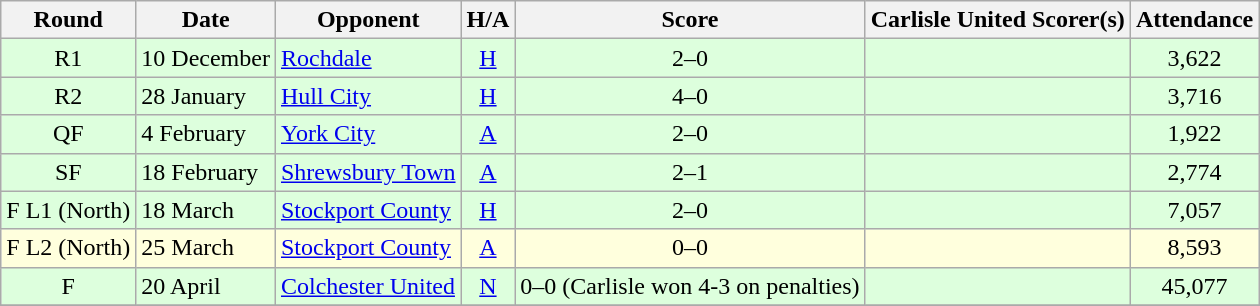<table class="wikitable" style="text-align:center">
<tr>
<th>Round</th>
<th>Date</th>
<th>Opponent</th>
<th>H/A</th>
<th>Score</th>
<th>Carlisle United Scorer(s)</th>
<th>Attendance</th>
</tr>
<tr bgcolor=#ddffdd>
<td>R1</td>
<td align=left>10 December</td>
<td align=left><a href='#'>Rochdale</a></td>
<td><a href='#'>H</a></td>
<td>2–0</td>
<td align=left></td>
<td>3,622</td>
</tr>
<tr bgcolor=#ddffdd>
<td>R2</td>
<td align=left>28 January</td>
<td align=left><a href='#'>Hull City</a></td>
<td><a href='#'>H</a></td>
<td>4–0</td>
<td align=left></td>
<td>3,716</td>
</tr>
<tr bgcolor=#ddffdd>
<td>QF</td>
<td align=left>4 February</td>
<td align=left><a href='#'>York City</a></td>
<td><a href='#'>A</a></td>
<td>2–0</td>
<td align=left></td>
<td>1,922</td>
</tr>
<tr bgcolor=#ddffdd>
<td>SF</td>
<td align=left>18 February</td>
<td align=left><a href='#'>Shrewsbury Town</a></td>
<td><a href='#'>A</a></td>
<td>2–1</td>
<td align=left></td>
<td>2,774</td>
</tr>
<tr bgcolor=#ddffdd>
<td>F L1 (North)</td>
<td align=left>18 March</td>
<td align=left><a href='#'>Stockport County</a></td>
<td><a href='#'>H</a></td>
<td>2–0</td>
<td align=left></td>
<td>7,057</td>
</tr>
<tr bgcolor=#ffffdd>
<td>F L2 (North)</td>
<td align=left>25 March</td>
<td align=left><a href='#'>Stockport County</a></td>
<td><a href='#'>A</a></td>
<td>0–0</td>
<td align=left></td>
<td>8,593</td>
</tr>
<tr bgcolor=#ddffdd>
<td>F</td>
<td align=left>20 April</td>
<td align=left><a href='#'>Colchester United</a></td>
<td><a href='#'>N</a></td>
<td>0–0 (Carlisle won 4-3 on penalties)</td>
<td align=left></td>
<td>45,077</td>
</tr>
<tr>
</tr>
</table>
